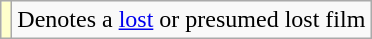<table class="wikitable">
<tr>
<td style="background:#ffc;"></td>
<td>Denotes a <a href='#'>lost</a> or presumed lost film</td>
</tr>
</table>
